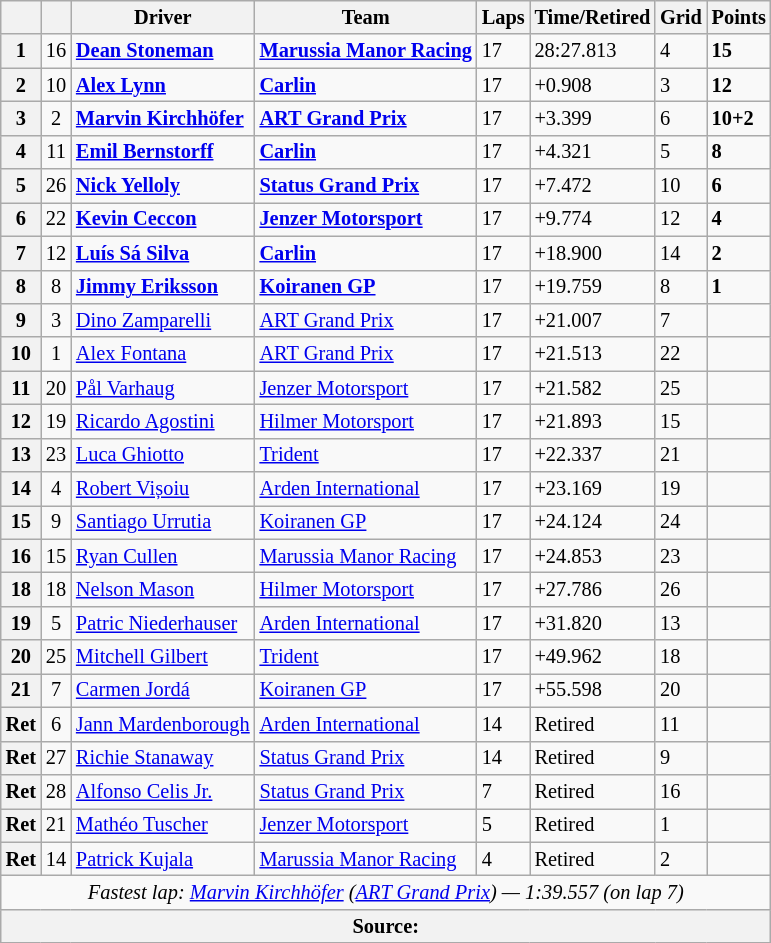<table class="wikitable" style="font-size:85%">
<tr>
<th></th>
<th></th>
<th>Driver</th>
<th>Team</th>
<th>Laps</th>
<th>Time/Retired</th>
<th>Grid</th>
<th>Points</th>
</tr>
<tr>
<th>1</th>
<td align="center">16</td>
<td> <strong><a href='#'>Dean Stoneman</a></strong></td>
<td><strong><a href='#'>Marussia Manor Racing</a></strong></td>
<td>17</td>
<td>28:27.813</td>
<td>4</td>
<td><strong>15</strong></td>
</tr>
<tr>
<th>2</th>
<td align="center">10</td>
<td> <strong><a href='#'>Alex Lynn</a></strong></td>
<td><strong><a href='#'>Carlin</a></strong></td>
<td>17</td>
<td>+0.908</td>
<td>3</td>
<td><strong>12</strong></td>
</tr>
<tr>
<th>3</th>
<td align="center">2</td>
<td> <strong><a href='#'>Marvin Kirchhöfer</a></strong></td>
<td><strong><a href='#'>ART Grand Prix</a></strong></td>
<td>17</td>
<td>+3.399</td>
<td>6</td>
<td><strong>10+2</strong></td>
</tr>
<tr>
<th>4</th>
<td align="center">11</td>
<td> <strong><a href='#'>Emil Bernstorff</a></strong></td>
<td><strong><a href='#'>Carlin</a></strong></td>
<td>17</td>
<td>+4.321</td>
<td>5</td>
<td><strong>8</strong></td>
</tr>
<tr>
<th>5</th>
<td align="center">26</td>
<td> <strong><a href='#'>Nick Yelloly</a></strong></td>
<td><strong><a href='#'>Status Grand Prix</a></strong></td>
<td>17</td>
<td>+7.472</td>
<td>10</td>
<td><strong>6</strong></td>
</tr>
<tr>
<th>6</th>
<td align="center">22</td>
<td> <strong><a href='#'>Kevin Ceccon</a></strong></td>
<td><strong><a href='#'>Jenzer Motorsport</a></strong></td>
<td>17</td>
<td>+9.774</td>
<td>12</td>
<td><strong>4</strong></td>
</tr>
<tr>
<th>7</th>
<td align="center">12</td>
<td> <strong><a href='#'>Luís Sá Silva</a></strong></td>
<td><strong><a href='#'>Carlin</a></strong></td>
<td>17</td>
<td>+18.900</td>
<td>14</td>
<td><strong>2</strong></td>
</tr>
<tr>
<th>8</th>
<td align="center">8</td>
<td> <strong><a href='#'>Jimmy Eriksson</a></strong></td>
<td><strong><a href='#'>Koiranen GP</a></strong></td>
<td>17</td>
<td>+19.759</td>
<td>8</td>
<td><strong>1</strong></td>
</tr>
<tr>
<th>9</th>
<td align="center">3</td>
<td> <a href='#'>Dino Zamparelli</a></td>
<td><a href='#'>ART Grand Prix</a></td>
<td>17</td>
<td>+21.007</td>
<td>7</td>
<td></td>
</tr>
<tr>
<th>10</th>
<td align="center">1</td>
<td> <a href='#'>Alex Fontana</a></td>
<td><a href='#'>ART Grand Prix</a></td>
<td>17</td>
<td>+21.513</td>
<td>22</td>
<td></td>
</tr>
<tr>
<th>11</th>
<td align="center">20</td>
<td> <a href='#'>Pål Varhaug</a></td>
<td><a href='#'>Jenzer Motorsport</a></td>
<td>17</td>
<td>+21.582</td>
<td>25</td>
<td></td>
</tr>
<tr>
<th>12</th>
<td align="center">19</td>
<td> <a href='#'>Ricardo Agostini</a></td>
<td><a href='#'>Hilmer Motorsport</a></td>
<td>17</td>
<td>+21.893</td>
<td>15</td>
<td></td>
</tr>
<tr>
<th>13</th>
<td align="center">23</td>
<td> <a href='#'>Luca Ghiotto</a></td>
<td><a href='#'>Trident</a></td>
<td>17</td>
<td>+22.337</td>
<td>21</td>
<td></td>
</tr>
<tr>
<th>14</th>
<td align="center">4</td>
<td> <a href='#'>Robert Vișoiu</a></td>
<td><a href='#'>Arden International</a></td>
<td>17</td>
<td>+23.169</td>
<td>19</td>
<td></td>
</tr>
<tr>
<th>15</th>
<td align="center">9</td>
<td> <a href='#'>Santiago Urrutia</a></td>
<td><a href='#'>Koiranen GP</a></td>
<td>17</td>
<td>+24.124</td>
<td>24</td>
<td></td>
</tr>
<tr>
<th>16</th>
<td align="center">15</td>
<td> <a href='#'>Ryan Cullen</a></td>
<td><a href='#'>Marussia Manor Racing</a></td>
<td>17</td>
<td>+24.853</td>
<td>23</td>
<td></td>
</tr>
<tr>
<th>18</th>
<td align="center">18</td>
<td> <a href='#'>Nelson Mason</a></td>
<td><a href='#'>Hilmer Motorsport</a></td>
<td>17</td>
<td>+27.786</td>
<td>26</td>
<td></td>
</tr>
<tr>
<th>19</th>
<td align="center">5</td>
<td> <a href='#'>Patric Niederhauser</a></td>
<td><a href='#'>Arden International</a></td>
<td>17</td>
<td>+31.820</td>
<td>13</td>
<td></td>
</tr>
<tr>
<th>20</th>
<td align="center">25</td>
<td> <a href='#'>Mitchell Gilbert</a></td>
<td><a href='#'>Trident</a></td>
<td>17</td>
<td>+49.962</td>
<td>18</td>
<td></td>
</tr>
<tr>
<th>21</th>
<td align="center">7</td>
<td> <a href='#'>Carmen Jordá</a></td>
<td><a href='#'>Koiranen GP</a></td>
<td>17</td>
<td>+55.598</td>
<td>20</td>
<td></td>
</tr>
<tr>
<th>Ret</th>
<td align="center">6</td>
<td> <a href='#'>Jann Mardenborough</a></td>
<td><a href='#'>Arden International</a></td>
<td>14</td>
<td>Retired</td>
<td>11</td>
<td></td>
</tr>
<tr>
<th>Ret</th>
<td align="center">27</td>
<td> <a href='#'>Richie Stanaway</a></td>
<td><a href='#'>Status Grand Prix</a></td>
<td>14</td>
<td>Retired</td>
<td>9</td>
<td></td>
</tr>
<tr>
<th>Ret</th>
<td align="center">28</td>
<td> <a href='#'>Alfonso Celis Jr.</a></td>
<td><a href='#'>Status Grand Prix</a></td>
<td>7</td>
<td>Retired</td>
<td>16</td>
<td></td>
</tr>
<tr>
<th>Ret</th>
<td align="center">21</td>
<td> <a href='#'>Mathéo Tuscher</a></td>
<td><a href='#'>Jenzer Motorsport</a></td>
<td>5</td>
<td>Retired</td>
<td>1</td>
<td></td>
</tr>
<tr>
<th>Ret</th>
<td align="center">14</td>
<td> <a href='#'>Patrick Kujala</a></td>
<td><a href='#'>Marussia Manor Racing</a></td>
<td>4</td>
<td>Retired</td>
<td>2</td>
<td></td>
</tr>
<tr>
<td colspan="8" align="center"><em>Fastest lap: <a href='#'>Marvin Kirchhöfer</a> (<a href='#'>ART Grand Prix</a>) — 1:39.557 (on lap 7)</em></td>
</tr>
<tr>
<th colspan="8">Source:</th>
</tr>
</table>
